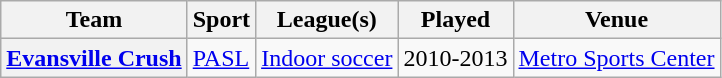<table class="wikitable">
<tr>
<th>Team</th>
<th>Sport</th>
<th>League(s)</th>
<th>Played</th>
<th>Venue</th>
</tr>
<tr>
<th><a href='#'>Evansville Crush</a></th>
<td><a href='#'>PASL</a></td>
<td><a href='#'>Indoor soccer</a></td>
<td>2010-2013</td>
<td><a href='#'>Metro Sports Center</a></td>
</tr>
</table>
